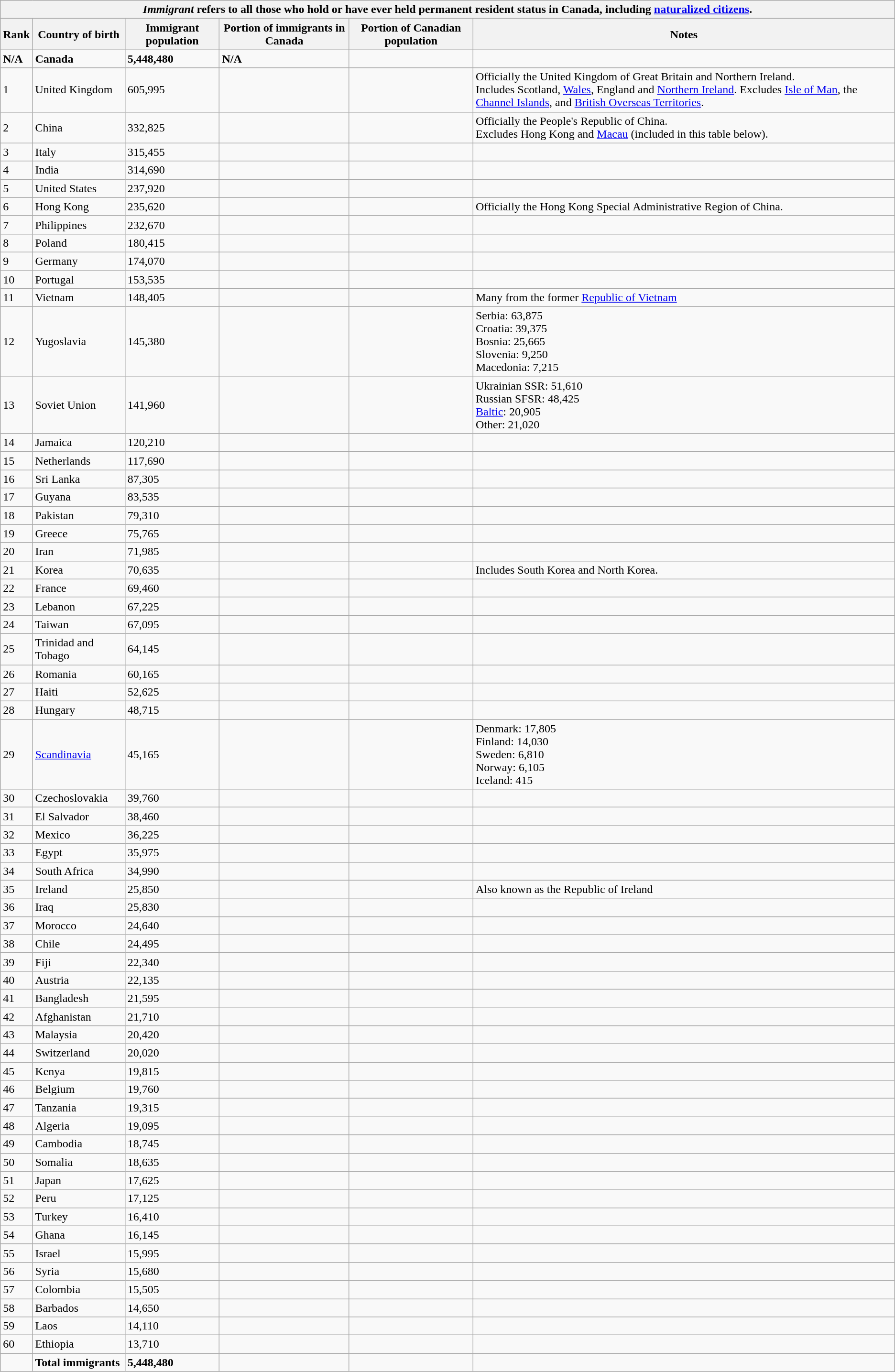<table class="wikitable sortable">
<tr>
<th colspan="6"><em>Immigrant</em> refers to all those who hold or have ever held permanent resident status in Canada, including <a href='#'>naturalized citizens</a>.</th>
</tr>
<tr>
<th>Rank</th>
<th>Country of birth</th>
<th>Immigrant population</th>
<th>Portion of immigrants in Canada</th>
<th>Portion of Canadian population</th>
<th>Notes</th>
</tr>
<tr>
<td><strong>N/A</strong></td>
<td><strong>Canada</strong></td>
<td><strong>5,448,480</strong></td>
<td><strong>N/A</strong></td>
<td><strong></strong></td>
<td></td>
</tr>
<tr>
<td>1</td>
<td>United Kingdom</td>
<td>605,995</td>
<td></td>
<td></td>
<td>Officially the United Kingdom of Great Britain and Northern Ireland.<br>Includes Scotland, <a href='#'>Wales</a>, England and <a href='#'>Northern Ireland</a>. Excludes <a href='#'>Isle of Man</a>, the <a href='#'>Channel Islands</a>, and <a href='#'>British Overseas Territories</a>.</td>
</tr>
<tr>
<td>2</td>
<td>China</td>
<td>332,825</td>
<td></td>
<td></td>
<td>Officially the People's Republic of China.<br>Excludes Hong Kong and <a href='#'>Macau</a> (included in this table below).</td>
</tr>
<tr>
<td>3</td>
<td>Italy</td>
<td>315,455</td>
<td></td>
<td></td>
<td></td>
</tr>
<tr>
<td>4</td>
<td>India</td>
<td>314,690</td>
<td></td>
<td></td>
<td></td>
</tr>
<tr>
<td>5</td>
<td>United States</td>
<td>237,920</td>
<td></td>
<td></td>
<td></td>
</tr>
<tr>
<td>6</td>
<td>Hong Kong</td>
<td>235,620</td>
<td></td>
<td></td>
<td>Officially the Hong Kong Special Administrative Region of China.</td>
</tr>
<tr>
<td>7</td>
<td>Philippines</td>
<td>232,670</td>
<td></td>
<td></td>
<td></td>
</tr>
<tr>
<td>8</td>
<td>Poland</td>
<td>180,415</td>
<td></td>
<td></td>
<td></td>
</tr>
<tr>
<td>9</td>
<td>Germany</td>
<td>174,070</td>
<td></td>
<td></td>
<td></td>
</tr>
<tr>
<td>10</td>
<td>Portugal</td>
<td>153,535</td>
<td></td>
<td></td>
<td></td>
</tr>
<tr>
<td>11</td>
<td>Vietnam</td>
<td>148,405</td>
<td></td>
<td></td>
<td>Many from the former <a href='#'>Republic of Vietnam</a></td>
</tr>
<tr>
<td>12</td>
<td>Yugoslavia</td>
<td>145,380</td>
<td></td>
<td></td>
<td>Serbia: 63,875<br>Croatia: 39,375<br>Bosnia: 25,665<br>Slovenia: 9,250<br>Macedonia: 7,215</td>
</tr>
<tr>
<td>13</td>
<td>Soviet Union</td>
<td>141,960</td>
<td></td>
<td></td>
<td>Ukrainian SSR: 51,610<br>Russian SFSR: 48,425<br><a href='#'>Baltic</a>: 20,905<br>Other: 21,020</td>
</tr>
<tr>
<td>14</td>
<td>Jamaica</td>
<td>120,210</td>
<td></td>
<td></td>
<td></td>
</tr>
<tr>
<td>15</td>
<td>Netherlands</td>
<td>117,690</td>
<td></td>
<td></td>
<td></td>
</tr>
<tr>
<td>16</td>
<td>Sri Lanka</td>
<td>87,305</td>
<td></td>
<td></td>
<td></td>
</tr>
<tr>
<td>17</td>
<td>Guyana</td>
<td>83,535</td>
<td></td>
<td></td>
<td></td>
</tr>
<tr>
<td>18</td>
<td>Pakistan</td>
<td>79,310</td>
<td></td>
<td></td>
<td></td>
</tr>
<tr>
<td>19</td>
<td>Greece</td>
<td>75,765</td>
<td></td>
<td></td>
<td></td>
</tr>
<tr>
<td>20</td>
<td>Iran</td>
<td>71,985</td>
<td></td>
<td></td>
<td></td>
</tr>
<tr>
<td>21</td>
<td>Korea</td>
<td>70,635</td>
<td></td>
<td></td>
<td>Includes South Korea and North Korea.</td>
</tr>
<tr>
<td>22</td>
<td>France</td>
<td>69,460</td>
<td></td>
<td></td>
<td></td>
</tr>
<tr>
<td>23</td>
<td>Lebanon</td>
<td>67,225</td>
<td></td>
<td></td>
<td></td>
</tr>
<tr>
<td>24</td>
<td>Taiwan</td>
<td>67,095</td>
<td></td>
<td></td>
<td></td>
</tr>
<tr>
<td>25</td>
<td>Trinidad and Tobago</td>
<td>64,145</td>
<td></td>
<td></td>
<td></td>
</tr>
<tr>
<td>26</td>
<td>Romania</td>
<td>60,165</td>
<td></td>
<td></td>
<td></td>
</tr>
<tr>
<td>27</td>
<td>Haiti</td>
<td>52,625</td>
<td></td>
<td></td>
<td></td>
</tr>
<tr>
<td>28</td>
<td>Hungary</td>
<td>48,715</td>
<td></td>
<td></td>
<td></td>
</tr>
<tr>
<td>29</td>
<td><a href='#'>Scandinavia</a></td>
<td>45,165</td>
<td></td>
<td></td>
<td>Denmark: 17,805<br>Finland: 14,030<br>Sweden: 6,810<br>Norway: 6,105<br>Iceland: 415</td>
</tr>
<tr>
<td>30</td>
<td>Czechoslovakia</td>
<td>39,760</td>
<td></td>
<td></td>
<td></td>
</tr>
<tr>
<td>31</td>
<td>El Salvador</td>
<td>38,460</td>
<td></td>
<td></td>
<td></td>
</tr>
<tr>
<td>32</td>
<td>Mexico</td>
<td>36,225</td>
<td></td>
<td></td>
<td></td>
</tr>
<tr>
<td>33</td>
<td>Egypt</td>
<td>35,975</td>
<td></td>
<td></td>
<td></td>
</tr>
<tr>
<td>34</td>
<td>South Africa</td>
<td>34,990</td>
<td></td>
<td></td>
<td></td>
</tr>
<tr>
<td>35</td>
<td>Ireland</td>
<td>25,850</td>
<td></td>
<td></td>
<td>Also known as the Republic of Ireland</td>
</tr>
<tr>
<td>36</td>
<td>Iraq</td>
<td>25,830</td>
<td></td>
<td></td>
<td></td>
</tr>
<tr>
<td>37</td>
<td>Morocco</td>
<td>24,640</td>
<td></td>
<td></td>
<td></td>
</tr>
<tr>
<td>38</td>
<td>Chile</td>
<td>24,495</td>
<td></td>
<td></td>
<td></td>
</tr>
<tr>
<td>39</td>
<td>Fiji</td>
<td>22,340</td>
<td></td>
<td></td>
<td></td>
</tr>
<tr>
<td>40</td>
<td>Austria</td>
<td>22,135</td>
<td></td>
<td></td>
<td></td>
</tr>
<tr>
<td>41</td>
<td>Bangladesh</td>
<td>21,595</td>
<td></td>
<td></td>
<td></td>
</tr>
<tr>
<td>42</td>
<td>Afghanistan</td>
<td>21,710</td>
<td></td>
<td></td>
<td></td>
</tr>
<tr>
<td>43</td>
<td>Malaysia</td>
<td>20,420</td>
<td></td>
<td></td>
<td></td>
</tr>
<tr>
<td>44</td>
<td>Switzerland</td>
<td>20,020</td>
<td></td>
<td></td>
<td></td>
</tr>
<tr>
<td>45</td>
<td>Kenya</td>
<td>19,815</td>
<td></td>
<td></td>
<td></td>
</tr>
<tr>
<td>46</td>
<td>Belgium</td>
<td>19,760</td>
<td></td>
<td></td>
<td></td>
</tr>
<tr>
<td>47</td>
<td>Tanzania</td>
<td>19,315</td>
<td></td>
<td></td>
<td></td>
</tr>
<tr>
<td>48</td>
<td>Algeria</td>
<td>19,095</td>
<td></td>
<td></td>
<td></td>
</tr>
<tr>
<td>49</td>
<td>Cambodia</td>
<td>18,745</td>
<td></td>
<td></td>
<td></td>
</tr>
<tr>
<td>50</td>
<td>Somalia</td>
<td>18,635</td>
<td></td>
<td></td>
<td></td>
</tr>
<tr>
<td>51</td>
<td>Japan</td>
<td>17,625</td>
<td></td>
<td></td>
<td></td>
</tr>
<tr>
<td>52</td>
<td>Peru</td>
<td>17,125</td>
<td></td>
<td></td>
<td></td>
</tr>
<tr>
<td>53</td>
<td>Turkey</td>
<td>16,410</td>
<td></td>
<td></td>
<td></td>
</tr>
<tr>
<td>54</td>
<td>Ghana</td>
<td>16,145</td>
<td></td>
<td></td>
<td></td>
</tr>
<tr>
<td>55</td>
<td>Israel</td>
<td>15,995</td>
<td></td>
<td></td>
<td></td>
</tr>
<tr>
<td>56</td>
<td>Syria</td>
<td>15,680</td>
<td></td>
<td></td>
<td></td>
</tr>
<tr>
<td>57</td>
<td>Colombia</td>
<td>15,505</td>
<td></td>
<td></td>
<td></td>
</tr>
<tr>
<td>58</td>
<td>Barbados</td>
<td>14,650</td>
<td></td>
<td></td>
<td></td>
</tr>
<tr>
<td>59</td>
<td>Laos</td>
<td>14,110</td>
<td></td>
<td></td>
<td></td>
</tr>
<tr>
<td>60</td>
<td>Ethiopia</td>
<td>13,710</td>
<td></td>
<td></td>
<td></td>
</tr>
<tr>
<td></td>
<td><strong>Total immigrants</strong></td>
<td><strong>5,448,480</strong></td>
<td><strong></strong></td>
<td><strong></strong></td>
</tr>
</table>
